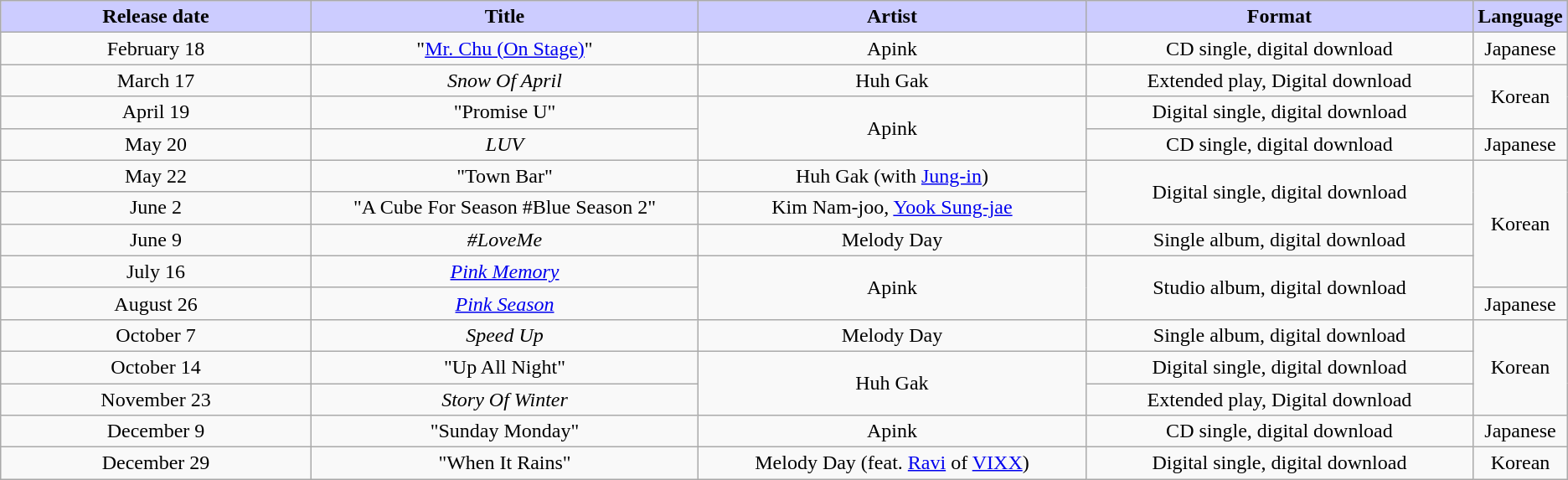<table class="wikitable" style="text-align:center">
<tr>
<th style="background:#CCF" width=20%>Release date</th>
<th style="background:#CCF" width=25%>Title</th>
<th style="background:#CCF" width=25%>Artist</th>
<th style="background:#CCF" width=25%>Format</th>
<th style="background:#CCF" width=25%>Language</th>
</tr>
<tr>
<td>February 18</td>
<td>"<a href='#'>Mr. Chu (On Stage)</a>"</td>
<td>Apink</td>
<td>CD single, digital download</td>
<td>Japanese</td>
</tr>
<tr>
<td>March 17</td>
<td><em>Snow Of April</em></td>
<td>Huh Gak</td>
<td>Extended play, Digital download</td>
<td rowspan="2">Korean</td>
</tr>
<tr>
<td>April 19</td>
<td>"Promise U"</td>
<td rowspan="2">Apink</td>
<td>Digital single, digital download</td>
</tr>
<tr>
<td>May 20</td>
<td><em>LUV</em></td>
<td>CD single, digital download</td>
<td>Japanese</td>
</tr>
<tr>
<td>May 22</td>
<td>"Town Bar"</td>
<td>Huh Gak (with <a href='#'>Jung-in</a>)</td>
<td rowspan="2">Digital single, digital download</td>
<td rowspan="4">Korean</td>
</tr>
<tr>
<td>June 2</td>
<td>"A Cube For Season #Blue Season 2"</td>
<td>Kim Nam-joo, <a href='#'>Yook Sung-jae</a></td>
</tr>
<tr>
<td>June 9</td>
<td><em>#LoveMe</em></td>
<td>Melody Day</td>
<td>Single album, digital download</td>
</tr>
<tr>
<td>July 16</td>
<td><em><a href='#'>Pink Memory</a></em></td>
<td rowspan="2">Apink</td>
<td rowspan="2">Studio album, digital download</td>
</tr>
<tr>
<td>August 26</td>
<td><em><a href='#'>Pink Season</a></em></td>
<td>Japanese</td>
</tr>
<tr>
<td>October 7</td>
<td><em>Speed Up</em></td>
<td>Melody Day</td>
<td>Single album, digital download</td>
<td rowspan="3">Korean</td>
</tr>
<tr>
<td>October 14</td>
<td>"Up All Night"</td>
<td rowspan="2">Huh Gak</td>
<td>Digital single, digital download</td>
</tr>
<tr>
<td>November 23</td>
<td><em>Story Of Winter</em></td>
<td>Extended play, Digital download</td>
</tr>
<tr>
<td>December 9</td>
<td>"Sunday Monday"</td>
<td>Apink</td>
<td>CD single, digital download</td>
<td>Japanese</td>
</tr>
<tr>
<td>December 29</td>
<td>"When It Rains"</td>
<td>Melody Day (feat. <a href='#'>Ravi</a> of <a href='#'>VIXX</a>)</td>
<td>Digital single, digital download</td>
<td>Korean</td>
</tr>
</table>
